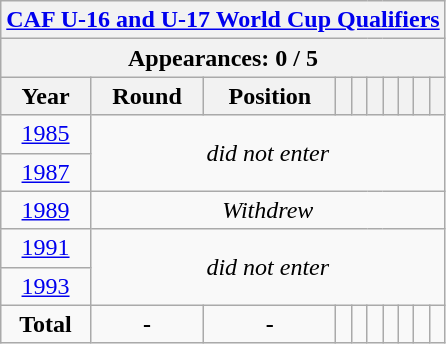<table class="wikitable" style="text-align: center;">
<tr>
<th colspan=10><a href='#'>CAF U-16 and U-17 World Cup Qualifiers</a></th>
</tr>
<tr>
<th colspan=10>Appearances: 0 / 5</th>
</tr>
<tr>
<th>Year</th>
<th>Round</th>
<th>Position</th>
<th></th>
<th></th>
<th></th>
<th></th>
<th></th>
<th></th>
<th></th>
</tr>
<tr>
<td><a href='#'>1985</a></td>
<td rowspan=2 colspan=9><em>did not enter</em></td>
</tr>
<tr>
<td><a href='#'>1987</a></td>
</tr>
<tr>
<td><a href='#'>1989</a></td>
<td colspan=9><em>Withdrew</em></td>
</tr>
<tr>
<td><a href='#'>1991</a></td>
<td rowspan=2 colspan=9><em>did not enter</em></td>
</tr>
<tr>
<td><a href='#'>1993</a></td>
</tr>
<tr>
<td><strong>Total</strong></td>
<td><strong>-</strong></td>
<td><strong>-</strong></td>
<td><strong></strong></td>
<td><strong></strong></td>
<td><strong></strong></td>
<td><strong></strong></td>
<td><strong></strong></td>
<td><strong></strong></td>
<td><strong></strong></td>
</tr>
</table>
